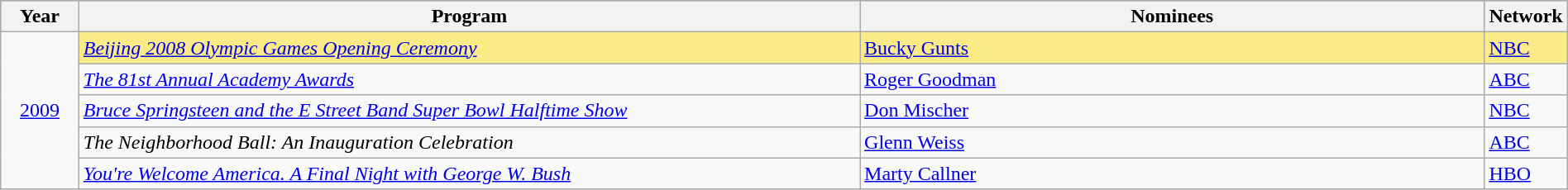<table class="wikitable" style="width:100%">
<tr bgcolor="#bebebe">
<th width="5%">Year</th>
<th width="50%">Program</th>
<th width="40%">Nominees</th>
<th width="5%">Network</th>
</tr>
<tr>
<td rowspan="5" align=center><a href='#'>2009</a><br></td>
<td style="background:#FAEB86;"><em><a href='#'>Beijing 2008 Olympic Games Opening Ceremony</a></em></td>
<td style="background:#FAEB86;"><a href='#'>Bucky Gunts</a></td>
<td style="background:#FAEB86;"><a href='#'>NBC</a></td>
</tr>
<tr>
<td><em><a href='#'>The 81st Annual Academy Awards</a></em></td>
<td><a href='#'>Roger Goodman</a></td>
<td><a href='#'>ABC</a></td>
</tr>
<tr>
<td><em><a href='#'>Bruce Springsteen and the E Street Band Super Bowl Halftime Show</a></em></td>
<td><a href='#'>Don Mischer</a></td>
<td><a href='#'>NBC</a></td>
</tr>
<tr>
<td><em>The Neighborhood Ball: An Inauguration Celebration</em></td>
<td><a href='#'>Glenn Weiss</a></td>
<td><a href='#'>ABC</a></td>
</tr>
<tr>
<td><em><a href='#'>You're Welcome America. A Final Night with George W. Bush</a></em></td>
<td><a href='#'>Marty Callner</a></td>
<td><a href='#'>HBO</a></td>
</tr>
</table>
